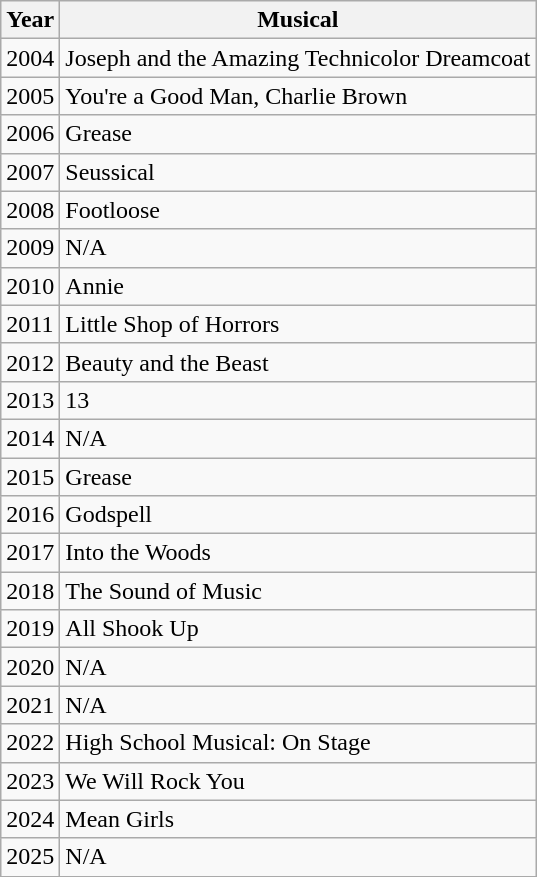<table class="wikitable">
<tr>
<th>Year</th>
<th>Musical</th>
</tr>
<tr>
<td>2004</td>
<td>Joseph and the Amazing Technicolor Dreamcoat</td>
</tr>
<tr>
<td>2005</td>
<td>You're a Good Man, Charlie Brown</td>
</tr>
<tr>
<td>2006</td>
<td>Grease</td>
</tr>
<tr>
<td>2007</td>
<td>Seussical</td>
</tr>
<tr>
<td>2008</td>
<td>Footloose</td>
</tr>
<tr>
<td>2009</td>
<td>N/A</td>
</tr>
<tr>
<td>2010</td>
<td>Annie</td>
</tr>
<tr>
<td>2011</td>
<td>Little Shop of Horrors</td>
</tr>
<tr>
<td>2012</td>
<td>Beauty and the Beast</td>
</tr>
<tr>
<td>2013</td>
<td>13</td>
</tr>
<tr>
<td>2014</td>
<td>N/A</td>
</tr>
<tr>
<td>2015</td>
<td>Grease</td>
</tr>
<tr>
<td>2016</td>
<td>Godspell</td>
</tr>
<tr>
<td>2017</td>
<td>Into the Woods</td>
</tr>
<tr>
<td>2018</td>
<td>The Sound of Music</td>
</tr>
<tr>
<td>2019</td>
<td>All Shook Up</td>
</tr>
<tr>
<td>2020</td>
<td>N/A</td>
</tr>
<tr>
<td>2021</td>
<td>N/A</td>
</tr>
<tr>
<td>2022</td>
<td>High School Musical: On Stage</td>
</tr>
<tr>
<td>2023</td>
<td>We Will Rock You</td>
</tr>
<tr>
<td>2024</td>
<td>Mean Girls</td>
</tr>
<tr>
<td>2025</td>
<td>N/A</td>
</tr>
</table>
